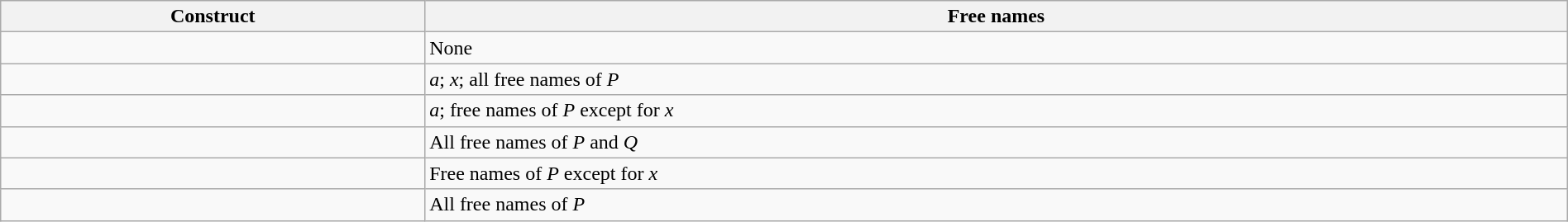<table class="wikitable" style="width: 100%;">
<tr>
<th>Construct</th>
<th>Free names</th>
</tr>
<tr>
<td></td>
<td>None</td>
</tr>
<tr>
<td></td>
<td><em>a</em>; <em>x</em>; all free names of <em>P</em></td>
</tr>
<tr>
<td></td>
<td><em>a</em>; free names of <em>P</em> except for <em>x</em></td>
</tr>
<tr>
<td></td>
<td>All free names of <em>P</em> and <em>Q</em></td>
</tr>
<tr>
<td></td>
<td>Free names of <em>P</em> except for <em>x</em></td>
</tr>
<tr>
<td></td>
<td>All free names of <em>P</em></td>
</tr>
</table>
